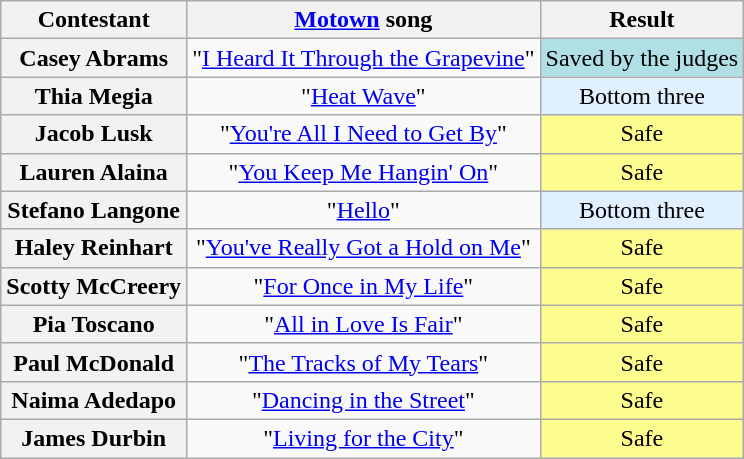<table class="wikitable unsortable" style="text-align:center;">
<tr>
<th scope="col">Contestant</th>
<th scope="col"><a href='#'>Motown</a> song</th>
<th scope="col">Result</th>
</tr>
<tr>
<th scope="row">Casey Abrams</th>
<td>"<a href='#'>I Heard It Through the Grapevine</a>"</td>
<td bgcolor="B0E0E6">Saved by the judges</td>
</tr>
<tr>
<th scope="row">Thia Megia</th>
<td>"<a href='#'>Heat Wave</a>"</td>
<td bgcolor="E0F0FF">Bottom three</td>
</tr>
<tr>
<th scope="row">Jacob Lusk</th>
<td>"<a href='#'>You're All I Need to Get By</a>"</td>
<td bgcolor="FDFC8F">Safe</td>
</tr>
<tr>
<th scope="row">Lauren Alaina</th>
<td>"<a href='#'>You Keep Me Hangin' On</a>"</td>
<td bgcolor="FDFC8F">Safe</td>
</tr>
<tr>
<th scope="row">Stefano Langone</th>
<td>"<a href='#'>Hello</a>"</td>
<td bgcolor="E0F0FF">Bottom three</td>
</tr>
<tr>
<th scope="row">Haley Reinhart</th>
<td>"<a href='#'>You've Really Got a Hold on Me</a>"</td>
<td bgcolor="FDFC8F">Safe</td>
</tr>
<tr>
<th scope="row">Scotty McCreery</th>
<td>"<a href='#'>For Once in My Life</a>"</td>
<td bgcolor="FDFC8F">Safe</td>
</tr>
<tr>
<th scope="row">Pia Toscano</th>
<td>"<a href='#'>All in Love Is Fair</a>"</td>
<td bgcolor="FDFC8F">Safe</td>
</tr>
<tr>
<th scope="row">Paul McDonald</th>
<td>"<a href='#'>The Tracks of My Tears</a>"</td>
<td bgcolor="FDFC8F">Safe</td>
</tr>
<tr>
<th scope="row">Naima Adedapo</th>
<td>"<a href='#'>Dancing in the Street</a>"</td>
<td bgcolor="FDFC8F">Safe</td>
</tr>
<tr>
<th scope="row">James Durbin</th>
<td>"<a href='#'>Living for the City</a>"</td>
<td bgcolor="FDFC8F">Safe</td>
</tr>
</table>
